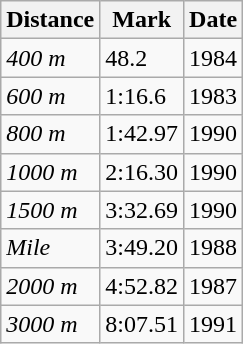<table class=wikitable>
<tr>
<th>Distance</th>
<th>Mark</th>
<th>Date</th>
</tr>
<tr>
<td><em>400 m</em></td>
<td>48.2</td>
<td>1984</td>
</tr>
<tr>
<td><em>600 m</em></td>
<td>1:16.6</td>
<td>1983</td>
</tr>
<tr>
<td><em>800 m</em></td>
<td>1:42.97</td>
<td>1990</td>
</tr>
<tr>
<td><em>1000 m</em></td>
<td>2:16.30</td>
<td>1990</td>
</tr>
<tr>
<td><em>1500 m</em></td>
<td>3:32.69</td>
<td>1990</td>
</tr>
<tr>
<td><em>Mile</em></td>
<td>3:49.20</td>
<td>1988</td>
</tr>
<tr>
<td><em>2000 m</em></td>
<td>4:52.82</td>
<td>1987</td>
</tr>
<tr>
<td><em>3000 m</em></td>
<td>8:07.51</td>
<td>1991</td>
</tr>
</table>
